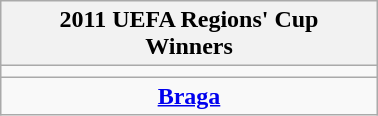<table class="wikitable" style="text-align: center; margin: 0 auto; width: 20%">
<tr>
<th>2011 UEFA Regions' Cup<br>Winners</th>
</tr>
<tr>
<td></td>
</tr>
<tr>
<td><strong><a href='#'>Braga</a></strong></td>
</tr>
</table>
